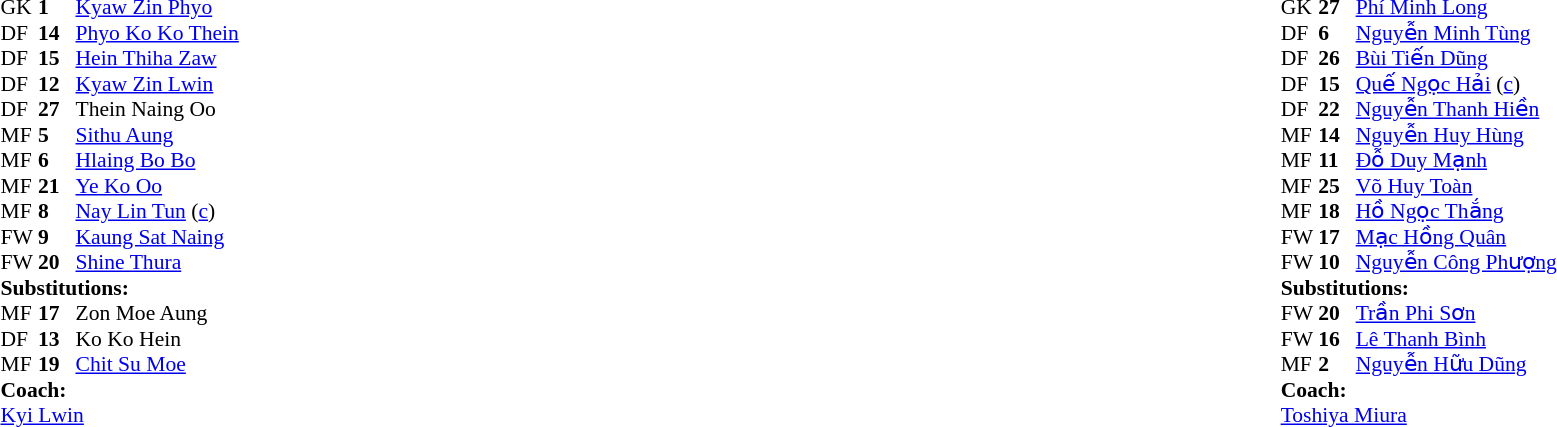<table width="100%">
<tr>
<td valign="top" width="50%"><br><table style="font-size: 90%" cellspacing="0" cellpadding="0">
<tr>
<th width="25"></th>
<th width="25"></th>
</tr>
<tr>
<td>GK</td>
<td><strong>1</strong></td>
<td><a href='#'>Kyaw Zin Phyo</a></td>
<td></td>
</tr>
<tr>
<td>DF</td>
<td><strong>14</strong></td>
<td><a href='#'>Phyo Ko Ko Thein</a></td>
</tr>
<tr>
<td>DF</td>
<td><strong>15</strong></td>
<td><a href='#'>Hein Thiha Zaw</a></td>
<td></td>
</tr>
<tr>
<td>DF</td>
<td><strong>12</strong></td>
<td><a href='#'>Kyaw Zin Lwin</a></td>
</tr>
<tr>
<td>DF</td>
<td><strong>27</strong></td>
<td>Thein Naing Oo</td>
<td></td>
<td></td>
</tr>
<tr>
<td>MF</td>
<td><strong>5</strong></td>
<td><a href='#'>Sithu Aung</a></td>
<td></td>
<td></td>
</tr>
<tr>
<td>MF</td>
<td><strong>6</strong></td>
<td><a href='#'>Hlaing Bo Bo</a></td>
<td></td>
<td></td>
</tr>
<tr>
<td>MF</td>
<td><strong>21</strong></td>
<td><a href='#'>Ye Ko Oo</a></td>
</tr>
<tr>
<td>MF</td>
<td><strong>8</strong></td>
<td><a href='#'>Nay Lin Tun</a> (<a href='#'>c</a>)</td>
</tr>
<tr>
<td>FW</td>
<td><strong>9</strong></td>
<td><a href='#'>Kaung Sat Naing</a></td>
<td></td>
</tr>
<tr>
<td>FW</td>
<td><strong>20</strong></td>
<td><a href='#'>Shine Thura</a></td>
<td></td>
</tr>
<tr>
<td colspan=3><strong>Substitutions:</strong></td>
</tr>
<tr>
<td>MF</td>
<td><strong>17</strong></td>
<td>Zon Moe Aung</td>
<td></td>
<td></td>
</tr>
<tr>
<td>DF</td>
<td><strong>13</strong></td>
<td>Ko Ko Hein</td>
<td></td>
<td></td>
</tr>
<tr>
<td>MF</td>
<td><strong>19</strong></td>
<td><a href='#'>Chit Su Moe</a></td>
<td></td>
<td></td>
</tr>
<tr>
<td colspan=3><strong>Coach:</strong></td>
</tr>
<tr>
<td colspan=3> <a href='#'>Kyi Lwin</a></td>
</tr>
</table>
</td>
<td valign="top"></td>
<td valign="top" width="50%"><br><table style="font-size: 90%" cellspacing="0" cellpadding="0" align="center">
<tr>
<th width=25></th>
<th width=25></th>
</tr>
<tr>
<td>GK</td>
<td><strong>27</strong></td>
<td><a href='#'>Phí Minh Long</a></td>
</tr>
<tr>
<td>DF</td>
<td><strong>6</strong></td>
<td><a href='#'>Nguyễn Minh Tùng</a></td>
</tr>
<tr>
<td>DF</td>
<td><strong>26</strong></td>
<td><a href='#'>Bùi Tiến Dũng</a></td>
</tr>
<tr>
<td>DF</td>
<td><strong>15</strong></td>
<td><a href='#'>Quế Ngọc Hải</a> (<a href='#'>c</a>)</td>
</tr>
<tr>
<td>DF</td>
<td><strong>22</strong></td>
<td><a href='#'>Nguyễn Thanh Hiền</a></td>
</tr>
<tr>
<td>MF</td>
<td><strong>14</strong></td>
<td><a href='#'>Nguyễn Huy Hùng</a></td>
</tr>
<tr>
<td>MF</td>
<td><strong>11</strong></td>
<td><a href='#'>Đỗ Duy Mạnh</a></td>
<td></td>
<td></td>
</tr>
<tr>
<td>MF</td>
<td><strong>25</strong></td>
<td><a href='#'>Võ Huy Toàn</a></td>
<td></td>
<td></td>
</tr>
<tr>
<td>MF</td>
<td><strong>18</strong></td>
<td><a href='#'>Hồ Ngọc Thắng</a></td>
<td></td>
<td></td>
</tr>
<tr>
<td>FW</td>
<td><strong>17</strong></td>
<td><a href='#'>Mạc Hồng Quân</a></td>
</tr>
<tr>
<td>FW</td>
<td><strong>10</strong></td>
<td><a href='#'>Nguyễn Công Phượng</a></td>
</tr>
<tr>
<td colspan=3><strong>Substitutions:</strong></td>
</tr>
<tr>
<td>FW</td>
<td><strong>20</strong></td>
<td><a href='#'>Trần Phi Sơn</a></td>
<td></td>
<td></td>
</tr>
<tr>
<td>FW</td>
<td><strong>16</strong></td>
<td><a href='#'>Lê Thanh Bình</a></td>
<td></td>
<td></td>
</tr>
<tr>
<td>MF</td>
<td><strong>2</strong></td>
<td><a href='#'>Nguyễn Hữu Dũng</a></td>
<td></td>
<td></td>
</tr>
<tr>
<td colspan=3><strong>Coach:</strong></td>
</tr>
<tr>
<td colspan=3> <a href='#'>Toshiya Miura</a></td>
</tr>
</table>
</td>
</tr>
</table>
